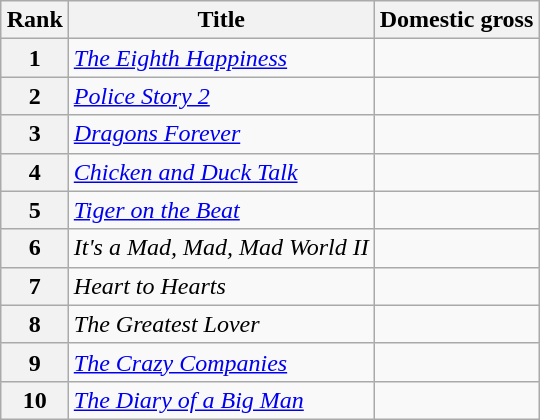<table class="wikitable sortable" style="margin:auto; margin:auto;">
<tr>
<th>Rank</th>
<th>Title</th>
<th>Domestic gross</th>
</tr>
<tr>
<th style="text-align:center;">1</th>
<td><em><a href='#'>The Eighth Happiness</a></em></td>
<td></td>
</tr>
<tr>
<th style="text-align:center;">2</th>
<td><em><a href='#'>Police Story 2</a></em></td>
<td></td>
</tr>
<tr>
<th style="text-align:center;">3</th>
<td><em><a href='#'>Dragons Forever</a></em></td>
<td></td>
</tr>
<tr>
<th style="text-align:center;">4</th>
<td><em><a href='#'>Chicken and Duck Talk</a></em></td>
<td></td>
</tr>
<tr>
<th style="text-align:center;">5</th>
<td><em><a href='#'>Tiger on the Beat</a></em></td>
<td></td>
</tr>
<tr>
<th style="text-align:center;">6</th>
<td><em>It's a Mad, Mad, Mad World II</em></td>
<td></td>
</tr>
<tr>
<th style="text-align:center;">7</th>
<td><em>Heart to Hearts</em></td>
<td></td>
</tr>
<tr>
<th style="text-align:center;">8</th>
<td><em>The Greatest Lover</em></td>
<td></td>
</tr>
<tr>
<th style="text-align:center;">9</th>
<td><em><a href='#'>The Crazy Companies</a></em></td>
<td></td>
</tr>
<tr>
<th style="text-align:center;">10</th>
<td><em><a href='#'>The Diary of a Big Man</a></em></td>
<td></td>
</tr>
</table>
